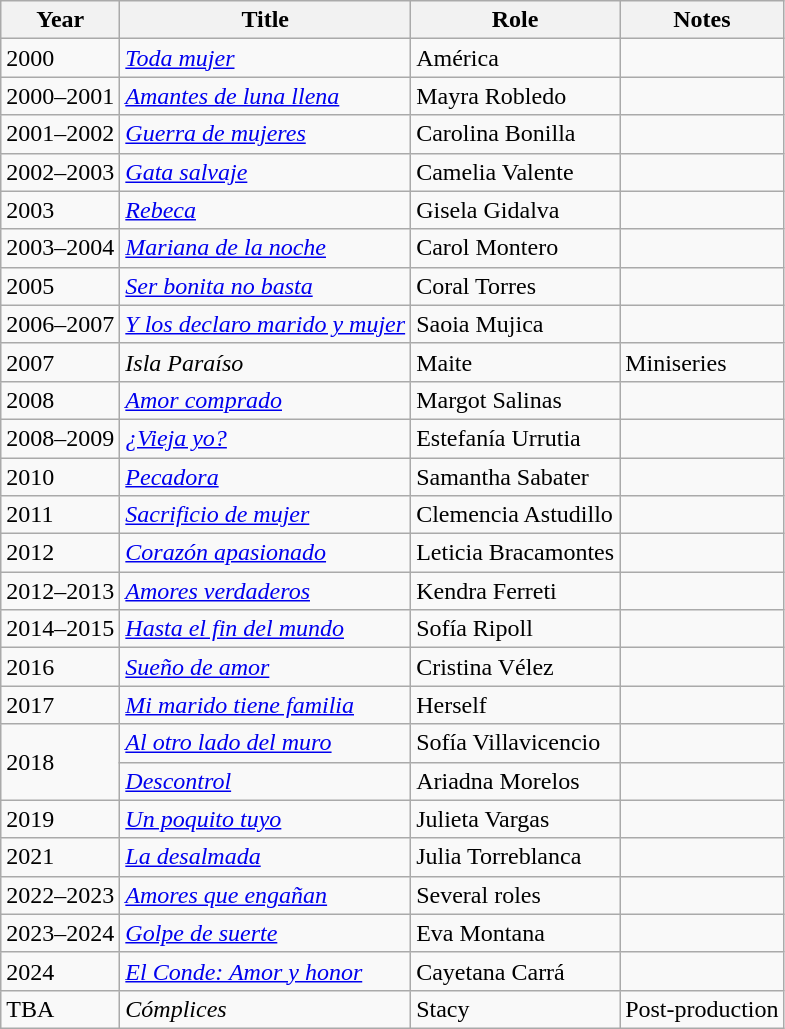<table class="wikitable sortable">
<tr>
<th>Year</th>
<th>Title</th>
<th>Role</th>
<th>Notes</th>
</tr>
<tr>
<td>2000</td>
<td><em><a href='#'>Toda mujer</a></em></td>
<td>América</td>
<td></td>
</tr>
<tr>
<td>2000–2001</td>
<td><em><a href='#'>Amantes de luna llena</a></em></td>
<td>Mayra Robledo</td>
<td></td>
</tr>
<tr>
<td>2001–2002</td>
<td><em><a href='#'>Guerra de mujeres</a></em></td>
<td>Carolina Bonilla</td>
<td></td>
</tr>
<tr>
<td>2002–2003</td>
<td><em><a href='#'>Gata salvaje</a></em></td>
<td>Camelia Valente</td>
<td></td>
</tr>
<tr>
<td>2003</td>
<td><em><a href='#'>Rebeca</a></em></td>
<td>Gisela Gidalva</td>
<td></td>
</tr>
<tr>
<td>2003–2004</td>
<td><em><a href='#'>Mariana de la noche</a></em></td>
<td>Carol Montero</td>
<td></td>
</tr>
<tr>
<td>2005</td>
<td><em><a href='#'>Ser bonita no basta</a></em></td>
<td>Coral Torres</td>
<td></td>
</tr>
<tr>
<td>2006–2007</td>
<td><em><a href='#'>Y los declaro marido y mujer</a></em></td>
<td>Saoia Mujica</td>
<td></td>
</tr>
<tr>
<td>2007</td>
<td><em>Isla Paraíso</em></td>
<td>Maite</td>
<td>Miniseries</td>
</tr>
<tr>
<td>2008</td>
<td><em><a href='#'>Amor comprado</a></em></td>
<td>Margot Salinas</td>
<td></td>
</tr>
<tr>
<td>2008–2009</td>
<td><em><a href='#'>¿Vieja yo?</a></em></td>
<td>Estefanía Urrutia</td>
<td></td>
</tr>
<tr>
<td>2010</td>
<td><em><a href='#'>Pecadora</a></em></td>
<td>Samantha Sabater</td>
<td></td>
</tr>
<tr>
<td>2011</td>
<td><em><a href='#'>Sacrificio de mujer</a></em></td>
<td>Clemencia Astudillo</td>
<td></td>
</tr>
<tr>
<td>2012</td>
<td><em><a href='#'>Corazón apasionado</a></em></td>
<td>Leticia Bracamontes</td>
<td></td>
</tr>
<tr>
<td>2012–2013</td>
<td><em><a href='#'>Amores verdaderos</a></em></td>
<td>Kendra Ferreti</td>
<td></td>
</tr>
<tr>
<td>2014–2015</td>
<td><em><a href='#'>Hasta el fin del mundo</a></em></td>
<td>Sofía Ripoll</td>
<td></td>
</tr>
<tr>
<td>2016</td>
<td><em><a href='#'>Sueño de amor</a></em></td>
<td>Cristina Vélez</td>
<td></td>
</tr>
<tr>
<td>2017</td>
<td><em><a href='#'>Mi marido tiene familia</a></em></td>
<td>Herself</td>
<td></td>
</tr>
<tr>
<td rowspan="2">2018</td>
<td><em><a href='#'>Al otro lado del muro</a></em></td>
<td>Sofía Villavicencio</td>
<td></td>
</tr>
<tr>
<td><em><a href='#'>Descontrol</a></em></td>
<td>Ariadna Morelos</td>
<td></td>
</tr>
<tr>
<td>2019</td>
<td><em><a href='#'>Un poquito tuyo</a></em></td>
<td>Julieta Vargas</td>
<td></td>
</tr>
<tr>
<td>2021</td>
<td><em><a href='#'>La desalmada</a></em></td>
<td>Julia Torreblanca</td>
<td></td>
</tr>
<tr>
<td>2022–2023</td>
<td><em><a href='#'>Amores que engañan</a></em></td>
<td>Several roles</td>
<td></td>
</tr>
<tr>
<td>2023–2024</td>
<td><em><a href='#'>Golpe de suerte</a></em></td>
<td>Eva Montana</td>
<td></td>
</tr>
<tr>
<td>2024</td>
<td><em><a href='#'>El Conde: Amor y honor</a></em></td>
<td>Cayetana Carrá</td>
<td></td>
</tr>
<tr>
<td>TBA</td>
<td><em>Cómplices</em></td>
<td>Stacy</td>
<td>Post-production</td>
</tr>
</table>
